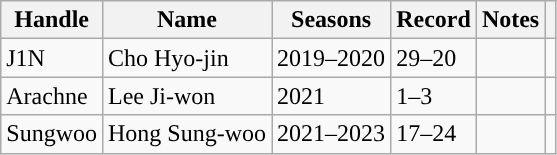<table class="wikitable">
<tr>
<th style="background:#">Handle</th>
<th style="background:#">Name</th>
<th style="background:#">Seasons</th>
<th style="background:#">Record</th>
<th style="background:#">Notes</th>
<th style="background:#"></th>
</tr>
<tr>
<td>J1N</td>
<td>Cho Hyo-jin</td>
<td>2019–2020</td>
<td>29–20 </td>
<td></td>
<td></td>
</tr>
<tr>
<td>Arachne</td>
<td>Lee Ji-won</td>
<td>2021</td>
<td>1–3 </td>
<td></td>
<td></td>
</tr>
<tr>
<td>Sungwoo</td>
<td>Hong Sung-woo</td>
<td>2021–2023</td>
<td>17–24 </td>
<td></td>
<td></td>
</tr>
</table>
